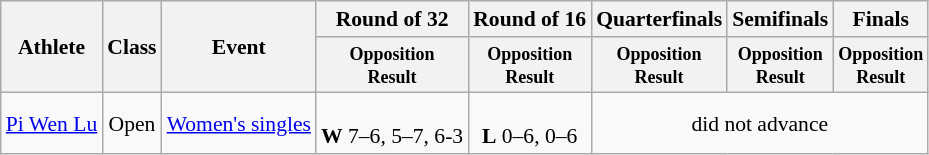<table class=wikitable style="font-size:90%">
<tr>
<th rowspan="2">Athlete</th>
<th rowspan="2">Class</th>
<th rowspan="2">Event</th>
<th>Round of 32</th>
<th>Round of 16</th>
<th>Quarterfinals</th>
<th>Semifinals</th>
<th>Finals</th>
</tr>
<tr>
<th style="line-height:1em"><small>Opposition<br>Result</small></th>
<th style="line-height:1em"><small>Opposition<br>Result</small></th>
<th style="line-height:1em"><small>Opposition<br>Result</small></th>
<th style="line-height:1em"><small>Opposition<br>Result</small></th>
<th style="line-height:1em"><small>Opposition<br>Result</small></th>
</tr>
<tr>
<td><a href='#'>Pi Wen Lu</a></td>
<td style="text-align:center;">Open</td>
<td><a href='#'>Women's singles</a></td>
<td style="text-align:center;"><br><strong>W</strong> 7–6, 5–7, 6-3</td>
<td style="text-align:center;"><br><strong>L</strong> 0–6, 0–6</td>
<td style="text-align:center;" colspan="3">did not advance</td>
</tr>
</table>
